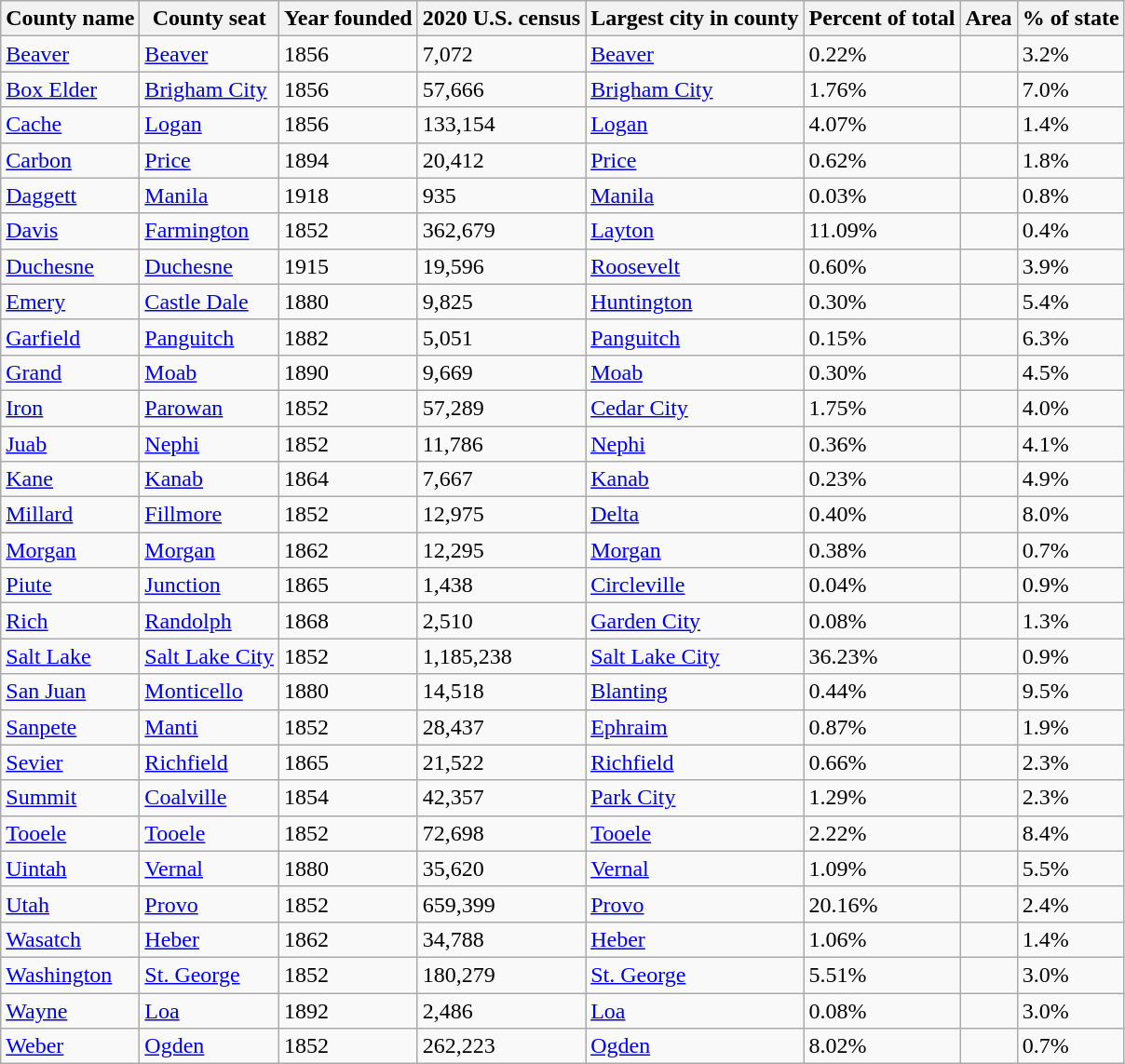<table class="wikitable sortable" style="margin:lem; margin-top:0;">
<tr>
<th>County name</th>
<th>County seat</th>
<th>Year founded</th>
<th>2020 U.S. census</th>
<th>Largest city in county</th>
<th>Percent of total</th>
<th>Area</th>
<th>% of state</th>
</tr>
<tr>
<td><a href='#'>Beaver</a></td>
<td><a href='#'>Beaver</a></td>
<td>1856</td>
<td>7,072</td>
<td><a href='#'>Beaver</a></td>
<td>0.22%</td>
<td></td>
<td>3.2%</td>
</tr>
<tr>
<td><a href='#'>Box Elder</a></td>
<td><a href='#'>Brigham City</a></td>
<td>1856</td>
<td>57,666</td>
<td><a href='#'>Brigham City</a></td>
<td>1.76%</td>
<td></td>
<td>7.0%</td>
</tr>
<tr>
<td><a href='#'>Cache</a></td>
<td><a href='#'>Logan</a></td>
<td>1856</td>
<td>133,154</td>
<td><a href='#'>Logan</a></td>
<td>4.07%</td>
<td></td>
<td>1.4%</td>
</tr>
<tr>
<td><a href='#'>Carbon</a></td>
<td><a href='#'>Price</a></td>
<td>1894</td>
<td>20,412</td>
<td><a href='#'>Price</a></td>
<td>0.62%</td>
<td></td>
<td>1.8%</td>
</tr>
<tr>
<td><a href='#'>Daggett</a></td>
<td><a href='#'>Manila</a></td>
<td>1918</td>
<td>935</td>
<td><a href='#'>Manila</a></td>
<td>0.03%</td>
<td></td>
<td>0.8%</td>
</tr>
<tr>
<td><a href='#'>Davis</a></td>
<td><a href='#'>Farmington</a></td>
<td>1852</td>
<td>362,679</td>
<td><a href='#'>Layton</a></td>
<td>11.09%</td>
<td></td>
<td>0.4%</td>
</tr>
<tr>
<td><a href='#'>Duchesne</a></td>
<td><a href='#'>Duchesne</a></td>
<td>1915</td>
<td>19,596</td>
<td><a href='#'>Roosevelt</a></td>
<td>0.60%</td>
<td></td>
<td>3.9%</td>
</tr>
<tr>
<td><a href='#'>Emery</a></td>
<td><a href='#'>Castle Dale</a></td>
<td>1880</td>
<td>9,825</td>
<td><a href='#'>Huntington</a></td>
<td>0.30%</td>
<td></td>
<td>5.4%</td>
</tr>
<tr>
<td><a href='#'>Garfield</a></td>
<td><a href='#'>Panguitch</a></td>
<td>1882</td>
<td>5,051</td>
<td><a href='#'>Panguitch</a></td>
<td>0.15%</td>
<td></td>
<td>6.3%</td>
</tr>
<tr>
<td><a href='#'>Grand</a></td>
<td><a href='#'>Moab</a></td>
<td>1890</td>
<td>9,669</td>
<td><a href='#'>Moab</a></td>
<td>0.30%</td>
<td></td>
<td>4.5%</td>
</tr>
<tr>
<td><a href='#'>Iron</a></td>
<td><a href='#'>Parowan</a></td>
<td>1852</td>
<td>57,289</td>
<td><a href='#'>Cedar City</a></td>
<td>1.75%</td>
<td></td>
<td>4.0%</td>
</tr>
<tr>
<td><a href='#'>Juab</a></td>
<td><a href='#'>Nephi</a></td>
<td>1852</td>
<td>11,786</td>
<td><a href='#'>Nephi</a></td>
<td>0.36%</td>
<td></td>
<td>4.1%</td>
</tr>
<tr>
<td><a href='#'>Kane</a></td>
<td><a href='#'>Kanab</a></td>
<td>1864</td>
<td>7,667</td>
<td><a href='#'>Kanab</a></td>
<td>0.23%</td>
<td></td>
<td>4.9%</td>
</tr>
<tr>
<td><a href='#'>Millard</a></td>
<td><a href='#'>Fillmore</a></td>
<td>1852</td>
<td>12,975</td>
<td><a href='#'>Delta</a></td>
<td>0.40%</td>
<td></td>
<td>8.0%</td>
</tr>
<tr>
<td><a href='#'>Morgan</a></td>
<td><a href='#'>Morgan</a></td>
<td>1862</td>
<td>12,295</td>
<td><a href='#'>Morgan</a></td>
<td>0.38%</td>
<td></td>
<td>0.7%</td>
</tr>
<tr>
<td><a href='#'>Piute</a></td>
<td><a href='#'>Junction</a></td>
<td>1865</td>
<td>1,438</td>
<td><a href='#'>Circleville</a></td>
<td>0.04%</td>
<td></td>
<td>0.9%</td>
</tr>
<tr>
<td><a href='#'>Rich</a></td>
<td><a href='#'>Randolph</a></td>
<td>1868</td>
<td>2,510</td>
<td><a href='#'>Garden City</a></td>
<td>0.08%</td>
<td></td>
<td>1.3%</td>
</tr>
<tr>
<td><a href='#'>Salt Lake</a></td>
<td><a href='#'>Salt Lake City</a></td>
<td>1852</td>
<td>1,185,238</td>
<td><a href='#'>Salt Lake City</a></td>
<td>36.23%</td>
<td></td>
<td>0.9%</td>
</tr>
<tr>
<td><a href='#'>San Juan</a></td>
<td><a href='#'>Monticello</a></td>
<td>1880</td>
<td>14,518</td>
<td><a href='#'>Blanting</a></td>
<td>0.44%</td>
<td></td>
<td>9.5%</td>
</tr>
<tr>
<td><a href='#'>Sanpete</a></td>
<td><a href='#'>Manti</a></td>
<td>1852</td>
<td>28,437</td>
<td><a href='#'>Ephraim</a></td>
<td>0.87%</td>
<td></td>
<td>1.9%</td>
</tr>
<tr>
<td><a href='#'>Sevier</a></td>
<td><a href='#'>Richfield</a></td>
<td>1865</td>
<td>21,522</td>
<td><a href='#'>Richfield</a></td>
<td>0.66%</td>
<td></td>
<td>2.3%</td>
</tr>
<tr>
<td><a href='#'>Summit</a></td>
<td><a href='#'>Coalville</a></td>
<td>1854</td>
<td>42,357</td>
<td><a href='#'>Park City</a></td>
<td>1.29%</td>
<td></td>
<td>2.3%</td>
</tr>
<tr>
<td><a href='#'>Tooele</a></td>
<td><a href='#'>Tooele</a></td>
<td>1852</td>
<td>72,698</td>
<td><a href='#'>Tooele</a></td>
<td>2.22%</td>
<td></td>
<td>8.4%</td>
</tr>
<tr>
<td><a href='#'>Uintah</a></td>
<td><a href='#'>Vernal</a></td>
<td>1880</td>
<td>35,620</td>
<td><a href='#'>Vernal</a></td>
<td>1.09%</td>
<td></td>
<td>5.5%</td>
</tr>
<tr>
<td><a href='#'>Utah</a></td>
<td><a href='#'>Provo</a></td>
<td>1852</td>
<td>659,399</td>
<td><a href='#'>Provo</a></td>
<td>20.16%</td>
<td></td>
<td>2.4%</td>
</tr>
<tr>
<td><a href='#'>Wasatch</a></td>
<td><a href='#'>Heber</a></td>
<td>1862</td>
<td>34,788</td>
<td><a href='#'>Heber</a></td>
<td>1.06%</td>
<td></td>
<td>1.4%</td>
</tr>
<tr>
<td><a href='#'>Washington</a></td>
<td><a href='#'>St. George</a></td>
<td>1852</td>
<td>180,279</td>
<td><a href='#'>St. George</a></td>
<td>5.51%</td>
<td></td>
<td>3.0%</td>
</tr>
<tr>
<td><a href='#'>Wayne</a></td>
<td><a href='#'>Loa</a></td>
<td>1892</td>
<td>2,486</td>
<td><a href='#'>Loa</a></td>
<td>0.08%</td>
<td></td>
<td>3.0%</td>
</tr>
<tr>
<td><a href='#'>Weber</a></td>
<td><a href='#'>Ogden</a></td>
<td>1852</td>
<td>262,223</td>
<td><a href='#'>Ogden</a></td>
<td>8.02%</td>
<td></td>
<td>0.7%</td>
</tr>
</table>
